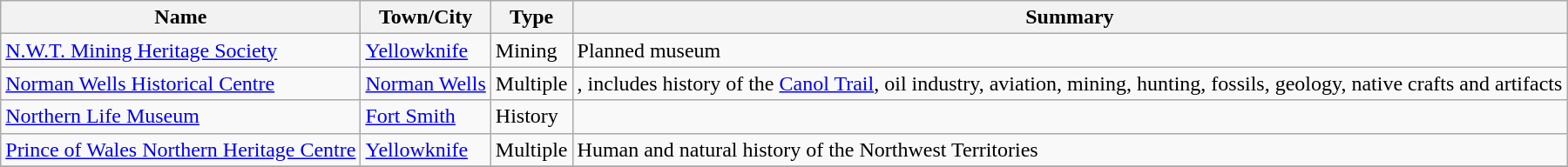<table class="wikitable sortable">
<tr>
<th>Name</th>
<th>Town/City</th>
<th>Type</th>
<th>Summary</th>
</tr>
<tr>
<td><a href='#'>N.W.T. Mining Heritage Society</a></td>
<td><a href='#'>Yellowknife</a></td>
<td>Mining</td>
<td>Planned museum</td>
</tr>
<tr>
<td><a href='#'>Norman Wells Historical Centre</a></td>
<td><a href='#'>Norman Wells</a></td>
<td>Multiple</td>
<td>, includes history of the <a href='#'>Canol Trail</a>, oil industry, aviation, mining, hunting, fossils, geology, native crafts and artifacts</td>
</tr>
<tr>
<td><a href='#'>Northern Life Museum</a></td>
<td><a href='#'>Fort Smith</a></td>
<td>History</td>
<td></td>
</tr>
<tr>
<td><a href='#'>Prince of Wales Northern Heritage Centre</a></td>
<td><a href='#'>Yellowknife</a></td>
<td>Multiple</td>
<td>Human and natural history of the Northwest Territories</td>
</tr>
<tr>
</tr>
</table>
